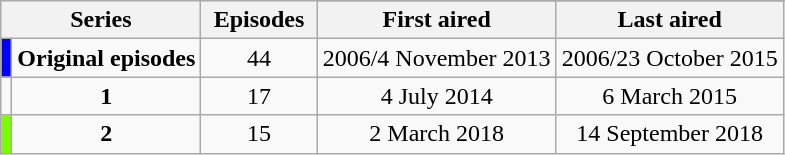<table class="wikitable" style="text-align:center">
<tr>
<th style="padding:0 9px;" colspan="2" rowspan=2>Series</th>
<th style="padding:0 8px;" rowspan=2>Episodes</th>
</tr>
<tr>
<th>First aired</th>
<th>Last aired</th>
</tr>
<tr>
<td style="background: #0000FF"></td>
<td><strong>Original episodes</strong></td>
<td>44</td>
<td>2006/4 November 2013</td>
<td>2006/23 October 2015</td>
</tr>
<tr>
<td stle="background: #FF7518"></td>
<td><strong>1</strong></td>
<td>17</td>
<td>4 July 2014</td>
<td>6 March 2015</td>
</tr>
<tr>
<td style="background: #7CFC00"></td>
<td><strong>2</strong></td>
<td>15</td>
<td>2 March 2018</td>
<td>14 September 2018</td>
</tr>
</table>
